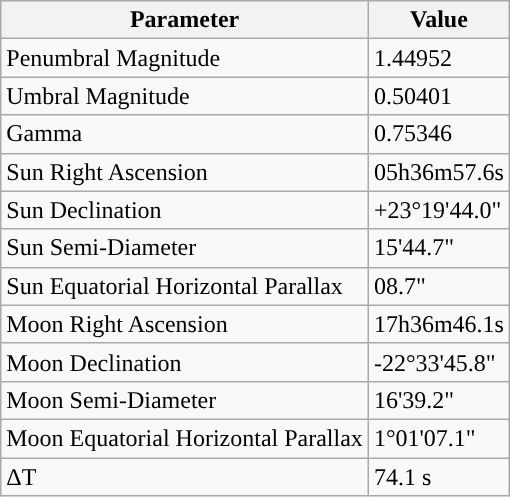<table class="wikitable">
<tr>
<th>Parameter</th>
<th>Value</th>
</tr>
<tr>
<td>Penumbral Magnitude</td>
<td>1.44952</td>
</tr>
<tr>
<td>Umbral Magnitude</td>
<td>0.50401</td>
</tr>
<tr>
<td>Gamma</td>
<td>0.75346</td>
</tr>
<tr>
<td>Sun Right Ascension</td>
<td>05h36m57.6s</td>
</tr>
<tr>
<td>Sun Declination</td>
<td>+23°19'44.0"</td>
</tr>
<tr>
<td>Sun Semi-Diameter</td>
<td>15'44.7"</td>
</tr>
<tr>
<td>Sun Equatorial Horizontal Parallax</td>
<td>08.7"</td>
</tr>
<tr>
<td>Moon Right Ascension</td>
<td>17h36m46.1s</td>
</tr>
<tr>
<td>Moon Declination</td>
<td>-22°33'45.8"</td>
</tr>
<tr>
<td>Moon Semi-Diameter</td>
<td>16'39.2"</td>
</tr>
<tr>
<td>Moon Equatorial Horizontal Parallax</td>
<td>1°01'07.1"</td>
</tr>
<tr>
<td>ΔT</td>
<td>74.1 s</td>
</tr>
</table>
